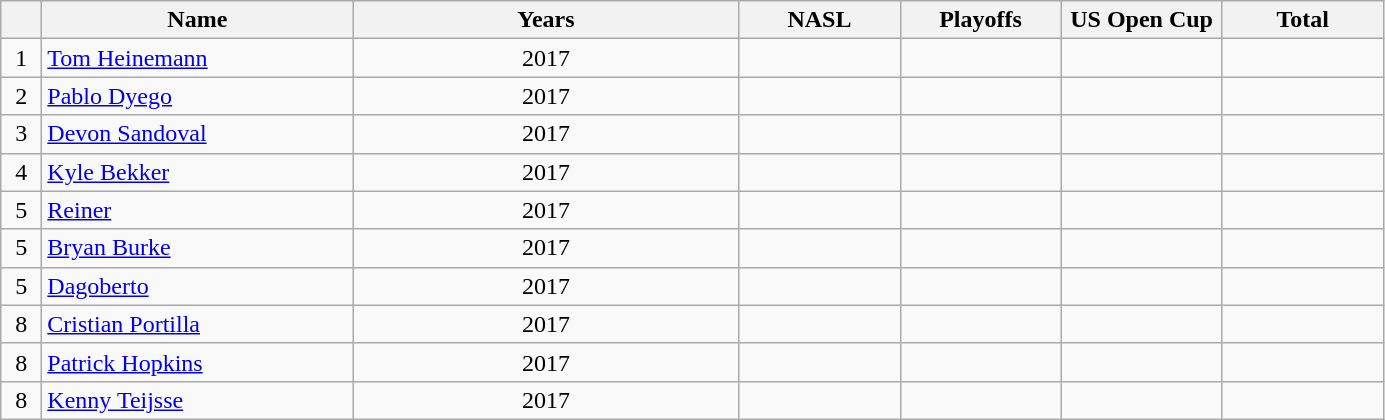<table class="wikitable sortable"  style="text-align:center;">
<tr>
<th width=20px></th>
<th width=200px>Name</th>
<th width=250px>Years</th>
<th width=100px>NASL</th>
<th width=100px>Playoffs</th>
<th width=100px>US Open Cup</th>
<th width=100px>Total</th>
</tr>
<tr>
<td>1</td>
<td align="left"> <a href='#'>Tom Heinemann</a></td>
<td>2017</td>
<td></td>
<td></td>
<td></td>
<td></td>
</tr>
<tr>
<td>2</td>
<td align="left"> <a href='#'>Pablo Dyego</a></td>
<td>2017</td>
<td></td>
<td></td>
<td></td>
<td></td>
</tr>
<tr>
<td>3</td>
<td align="left"> <a href='#'>Devon Sandoval</a></td>
<td>2017</td>
<td></td>
<td></td>
<td></td>
<td></td>
</tr>
<tr>
<td>4</td>
<td align="left"> <a href='#'>Kyle Bekker</a></td>
<td>2017</td>
<td></td>
<td></td>
<td></td>
<td></td>
</tr>
<tr>
<td>5</td>
<td align="left"> <a href='#'>Reiner</a></td>
<td>2017</td>
<td></td>
<td></td>
<td></td>
<td></td>
</tr>
<tr>
<td>5</td>
<td align="left"> <a href='#'>Bryan Burke</a></td>
<td>2017</td>
<td></td>
<td></td>
<td></td>
<td></td>
</tr>
<tr>
<td>5</td>
<td align="left"> <a href='#'>Dagoberto</a></td>
<td>2017</td>
<td></td>
<td></td>
<td></td>
<td></td>
</tr>
<tr>
<td>8</td>
<td align="left"> <a href='#'>Cristian Portilla</a></td>
<td>2017</td>
<td></td>
<td></td>
<td></td>
<td></td>
</tr>
<tr>
<td>8</td>
<td align="left"> <a href='#'>Patrick Hopkins</a></td>
<td>2017</td>
<td></td>
<td></td>
<td></td>
<td></td>
</tr>
<tr>
<td>8</td>
<td align="left"> <a href='#'>Kenny Teijsse</a></td>
<td>2017</td>
<td></td>
<td></td>
<td></td>
<td></td>
</tr>
</table>
